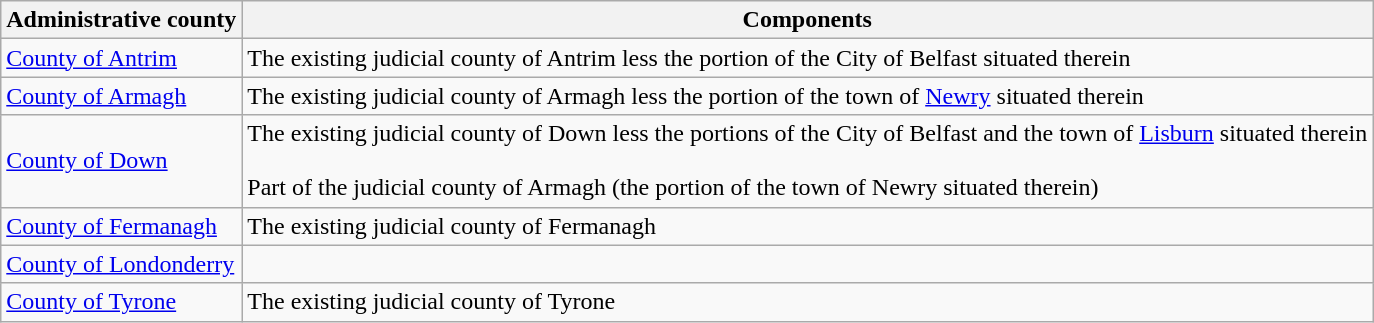<table class="wikitable">
<tr>
<th>Administrative county</th>
<th>Components</th>
</tr>
<tr>
<td><a href='#'>County of Antrim</a></td>
<td>The existing judicial county of Antrim less the portion of the City of Belfast situated therein</td>
</tr>
<tr>
<td><a href='#'>County of Armagh</a></td>
<td>The existing judicial county of Armagh less the portion of the town of <a href='#'>Newry</a> situated therein</td>
</tr>
<tr>
<td><a href='#'>County of Down</a></td>
<td>The existing judicial county of Down less the portions of the City of Belfast and the town of <a href='#'>Lisburn</a> situated therein<br><br>Part of the judicial county of Armagh (the portion of the town of Newry situated therein)</td>
</tr>
<tr>
<td><a href='#'>County of Fermanagh</a></td>
<td>The existing judicial county of Fermanagh</td>
</tr>
<tr>
<td><a href='#'>County of Londonderry</a></td>
<td></td>
</tr>
<tr>
<td><a href='#'>County of Tyrone</a></td>
<td>The existing judicial county of Tyrone</td>
</tr>
</table>
